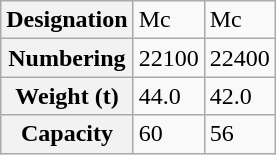<table class="wikitable">
<tr>
<th>Designation</th>
<td>Mc</td>
<td>Mc</td>
</tr>
<tr>
<th>Numbering</th>
<td>22100</td>
<td>22400</td>
</tr>
<tr>
<th>Weight (t)</th>
<td>44.0</td>
<td>42.0</td>
</tr>
<tr>
<th>Capacity</th>
<td>60</td>
<td>56</td>
</tr>
</table>
